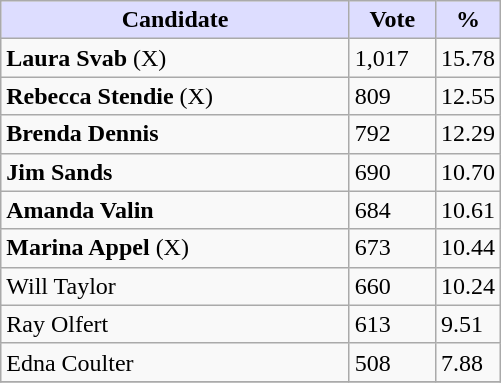<table class="wikitable">
<tr>
<th style="background:#ddf; width:225px;">Candidate</th>
<th style="background:#ddf; width:50px;">Vote</th>
<th style="background:#ddf; width:30px;">%</th>
</tr>
<tr>
<td><strong>Laura Svab</strong> (X)</td>
<td>1,017</td>
<td>15.78</td>
</tr>
<tr>
<td><strong>Rebecca Stendie</strong> (X)</td>
<td>809</td>
<td>12.55</td>
</tr>
<tr>
<td><strong>Brenda Dennis</strong></td>
<td>792</td>
<td>12.29</td>
</tr>
<tr>
<td><strong>Jim Sands</strong></td>
<td>690</td>
<td>10.70</td>
</tr>
<tr>
<td><strong>Amanda Valin</strong></td>
<td>684</td>
<td>10.61</td>
</tr>
<tr>
<td><strong>Marina Appel</strong> (X)</td>
<td>673</td>
<td>10.44</td>
</tr>
<tr>
<td>Will Taylor</td>
<td>660</td>
<td>10.24</td>
</tr>
<tr>
<td>Ray Olfert</td>
<td>613</td>
<td>9.51</td>
</tr>
<tr>
<td>Edna Coulter</td>
<td>508</td>
<td>7.88</td>
</tr>
<tr>
</tr>
</table>
